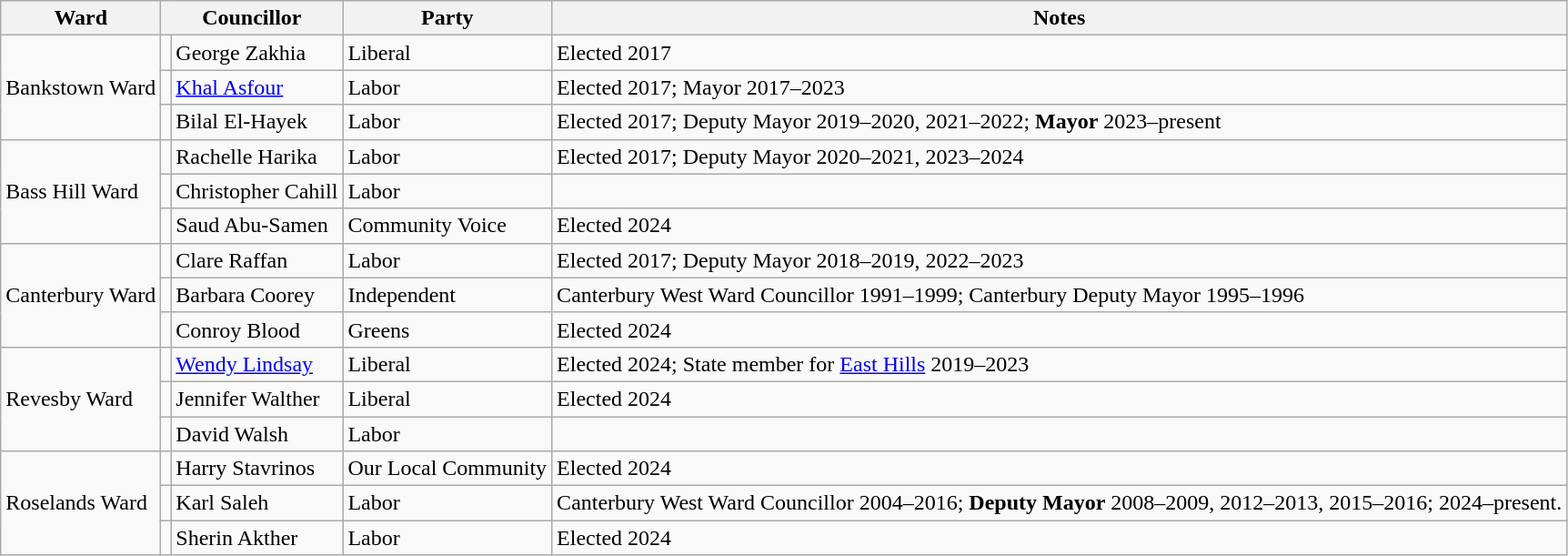<table class="wikitable">
<tr>
<th>Ward</th>
<th colspan="2">Councillor</th>
<th>Party</th>
<th>Notes</th>
</tr>
<tr>
<td rowspan="3">Bankstown Ward</td>
<td></td>
<td>George Zakhia</td>
<td>Liberal</td>
<td>Elected 2017</td>
</tr>
<tr>
<td></td>
<td><a href='#'>Khal Asfour</a></td>
<td>Labor</td>
<td>Elected 2017; Mayor 2017–2023</td>
</tr>
<tr>
<td></td>
<td>Bilal El-Hayek</td>
<td>Labor</td>
<td>Elected 2017; Deputy Mayor 2019–2020, 2021–2022; <strong>Mayor</strong> 2023–present</td>
</tr>
<tr>
<td rowspan="3">Bass Hill Ward</td>
<td></td>
<td>Rachelle Harika</td>
<td>Labor</td>
<td>Elected 2017; Deputy Mayor 2020–2021, 2023–2024</td>
</tr>
<tr>
<td></td>
<td>Christopher Cahill</td>
<td>Labor</td>
<td></td>
</tr>
<tr>
<td></td>
<td>Saud Abu-Samen</td>
<td>Community Voice</td>
<td>Elected 2024</td>
</tr>
<tr>
<td rowspan="3">Canterbury Ward</td>
<td></td>
<td>Clare Raffan</td>
<td>Labor</td>
<td>Elected 2017; Deputy Mayor 2018–2019, 2022–2023</td>
</tr>
<tr>
<td></td>
<td>Barbara Coorey</td>
<td>Independent</td>
<td>Canterbury West Ward Councillor 1991–1999; Canterbury Deputy Mayor 1995–1996</td>
</tr>
<tr>
<td></td>
<td>Conroy Blood</td>
<td>Greens</td>
<td>Elected 2024</td>
</tr>
<tr>
<td rowspan="3">Revesby Ward</td>
<td></td>
<td><a href='#'>Wendy Lindsay</a></td>
<td>Liberal</td>
<td>Elected 2024; State member for <a href='#'>East Hills</a> 2019–2023</td>
</tr>
<tr>
<td></td>
<td>Jennifer Walther</td>
<td>Liberal</td>
<td>Elected 2024</td>
</tr>
<tr>
<td></td>
<td>David Walsh</td>
<td>Labor</td>
<td></td>
</tr>
<tr>
<td rowspan="3">Roselands Ward</td>
<td></td>
<td>Harry Stavrinos</td>
<td>Our Local Community</td>
<td>Elected 2024</td>
</tr>
<tr>
<td></td>
<td>Karl Saleh</td>
<td>Labor</td>
<td>Canterbury West Ward Councillor 2004–2016; <strong>Deputy Mayor</strong> 2008–2009, 2012–2013, 2015–2016; 2024–present.</td>
</tr>
<tr>
<td></td>
<td>Sherin Akther</td>
<td>Labor</td>
<td>Elected 2024</td>
</tr>
</table>
